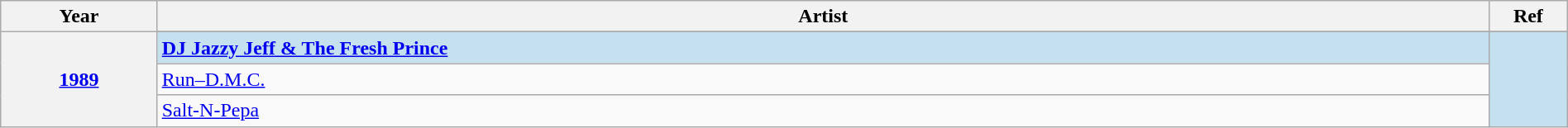<table class="wikitable" width="100%">
<tr>
<th width="10%">Year</th>
<th width="85%">Artist</th>
<th width="5%">Ref</th>
</tr>
<tr>
<th rowspan="4" align="center"><a href='#'>1989<br></a></th>
</tr>
<tr style="background:#c5e1f0">
<td><strong><a href='#'>DJ Jazzy Jeff & The Fresh Prince</a></strong></td>
<td rowspan="4" align="center"></td>
</tr>
<tr>
<td><a href='#'>Run–D.M.C.</a></td>
</tr>
<tr>
<td><a href='#'>Salt-N-Pepa</a></td>
</tr>
</table>
